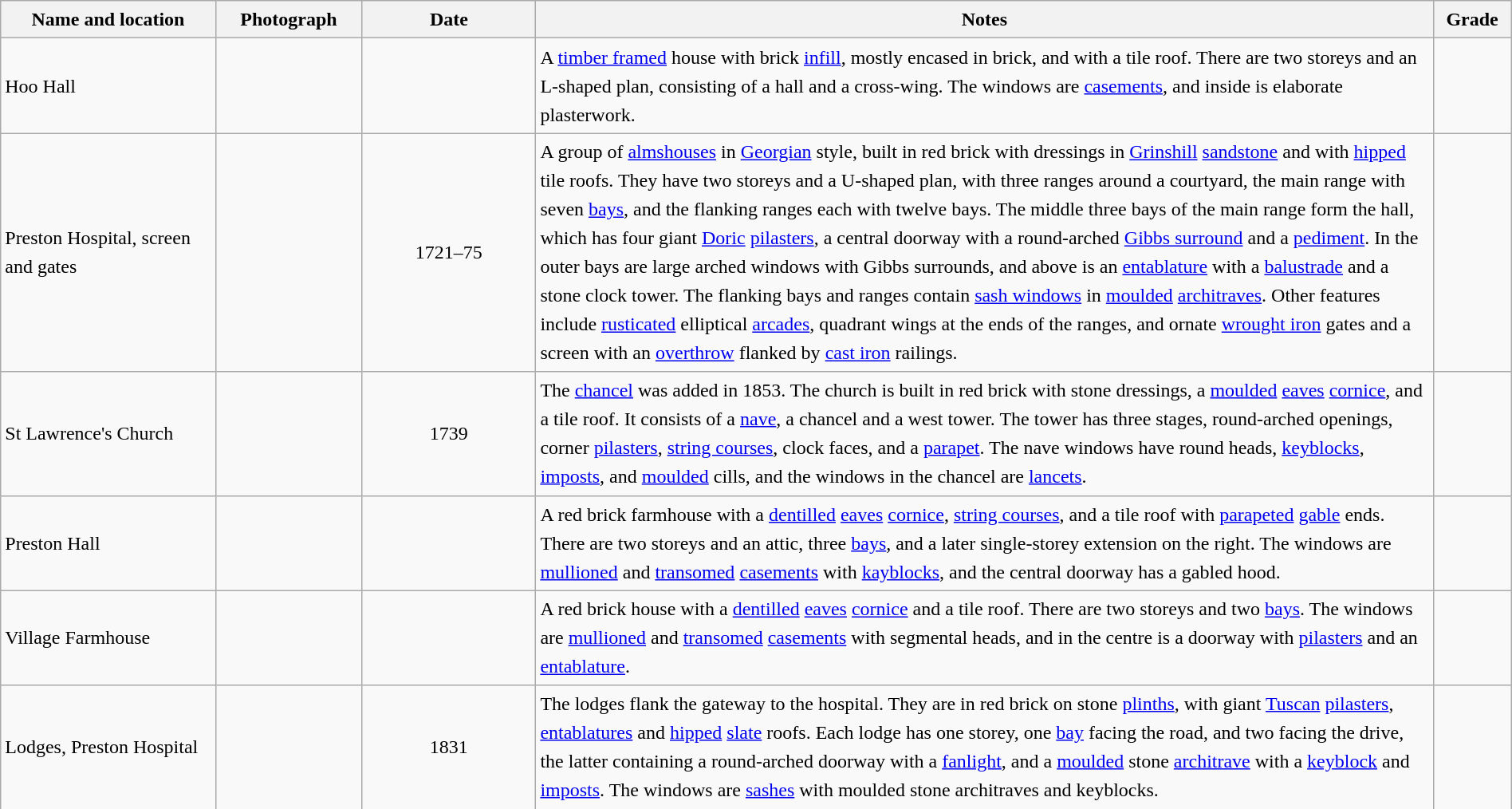<table class="wikitable sortable plainrowheaders" style="width:100%; border:0; text-align:left; line-height:150%;">
<tr>
<th scope="col"  style="width:150px">Name and location</th>
<th scope="col"  style="width:100px" class="unsortable">Photograph</th>
<th scope="col"  style="width:120px">Date</th>
<th scope="col"  style="width:650px" class="unsortable">Notes</th>
<th scope="col"  style="width:50px">Grade</th>
</tr>
<tr>
<td>Hoo Hall<br><small></small></td>
<td></td>
<td align="center"></td>
<td>A <a href='#'>timber framed</a> house with brick <a href='#'>infill</a>, mostly encased in brick, and with a tile roof.  There are two storeys and an L-shaped plan, consisting of a hall and a cross-wing.  The windows are <a href='#'>casements</a>, and inside is elaborate plasterwork.</td>
<td align="center" ></td>
</tr>
<tr>
<td>Preston Hospital, screen and gates<br><small></small></td>
<td></td>
<td align="center">1721–75</td>
<td>A group of <a href='#'>almshouses</a> in <a href='#'>Georgian</a> style, built in red brick with dressings in <a href='#'>Grinshill</a> <a href='#'>sandstone</a> and with <a href='#'>hipped</a> tile roofs.  They have two storeys and a U-shaped plan, with three ranges around a courtyard, the main range with seven <a href='#'>bays</a>, and the flanking ranges each with twelve bays.  The middle three bays of the main range form the hall, which has four giant <a href='#'>Doric</a> <a href='#'>pilasters</a>, a central doorway with a round-arched <a href='#'>Gibbs surround</a> and a <a href='#'>pediment</a>.  In the outer bays are large arched windows with Gibbs surrounds, and above is an <a href='#'>entablature</a> with a <a href='#'>balustrade</a> and a stone clock tower.  The flanking bays and ranges contain <a href='#'>sash windows</a> in <a href='#'>moulded</a> <a href='#'>architraves</a>.  Other features include <a href='#'>rusticated</a> elliptical <a href='#'>arcades</a>, quadrant wings at the ends of the ranges, and ornate <a href='#'>wrought iron</a> gates and a screen with an <a href='#'>overthrow</a> flanked by <a href='#'>cast iron</a> railings.</td>
<td align="center" ></td>
</tr>
<tr>
<td>St Lawrence's Church<br><small></small></td>
<td></td>
<td align="center">1739</td>
<td>The <a href='#'>chancel</a> was added in 1853.  The church is built in red brick with stone dressings, a <a href='#'>moulded</a> <a href='#'>eaves</a> <a href='#'>cornice</a>, and a tile roof.  It consists of a <a href='#'>nave</a>, a chancel and a west tower.  The tower has three stages, round-arched openings, corner <a href='#'>pilasters</a>, <a href='#'>string courses</a>, clock faces, and a <a href='#'>parapet</a>.  The nave windows have round heads, <a href='#'>keyblocks</a>, <a href='#'>imposts</a>, and <a href='#'>moulded</a> cills, and the windows in the chancel are <a href='#'>lancets</a>.</td>
<td align="center" ></td>
</tr>
<tr `>
<td>Preston Hall<br><small></small></td>
<td></td>
<td align="center"></td>
<td>A red brick farmhouse with a <a href='#'>dentilled</a> <a href='#'>eaves</a> <a href='#'>cornice</a>, <a href='#'>string courses</a>, and a tile roof with <a href='#'>parapeted</a> <a href='#'>gable</a> ends.  There are two storeys and an attic, three <a href='#'>bays</a>, and a later single-storey extension on the right.  The windows are <a href='#'>mullioned</a> and <a href='#'>transomed</a> <a href='#'>casements</a> with <a href='#'>kayblocks</a>, and the central doorway has a gabled hood.</td>
<td align="center" ></td>
</tr>
<tr `>
<td>Village Farmhouse<br><small></small></td>
<td></td>
<td align="center"></td>
<td>A red brick house with a <a href='#'>dentilled</a> <a href='#'>eaves</a> <a href='#'>cornice</a> and a tile roof.  There are two storeys and two <a href='#'>bays</a>.  The windows are <a href='#'>mullioned</a> and <a href='#'>transomed</a> <a href='#'>casements</a> with segmental heads, and in the centre is a doorway with <a href='#'>pilasters</a> and an <a href='#'>entablature</a>.</td>
<td align="center" ></td>
</tr>
<tr>
<td>Lodges, Preston Hospital<br><small></small></td>
<td></td>
<td align="center">1831</td>
<td>The lodges flank the gateway to the hospital.  They are in red brick on stone <a href='#'>plinths</a>, with giant <a href='#'>Tuscan</a> <a href='#'>pilasters</a>, <a href='#'>entablatures</a> and <a href='#'>hipped</a> <a href='#'>slate</a> roofs.  Each lodge has one storey, one <a href='#'>bay</a> facing the road, and two facing the drive, the latter containing a round-arched doorway with a <a href='#'>fanlight</a>, and a <a href='#'>moulded</a> stone <a href='#'>architrave</a> with a <a href='#'>keyblock</a> and <a href='#'>imposts</a>.  The windows are <a href='#'>sashes</a> with moulded stone architraves and keyblocks.</td>
<td align="center" ></td>
</tr>
<tr>
</tr>
</table>
